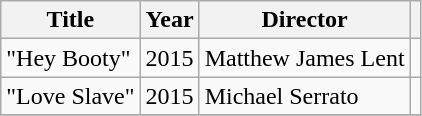<table class="wikitable plainrowheaders" style="text-align:left;">
<tr>
<th>Title</th>
<th>Year</th>
<th>Director</th>
<th></th>
</tr>
<tr>
<td>"Hey Booty"</td>
<td>2015</td>
<td>Matthew James Lent</td>
<td></td>
</tr>
<tr>
<td>"Love Slave"</td>
<td>2015</td>
<td>Michael Serrato</td>
<td></td>
</tr>
<tr>
</tr>
</table>
